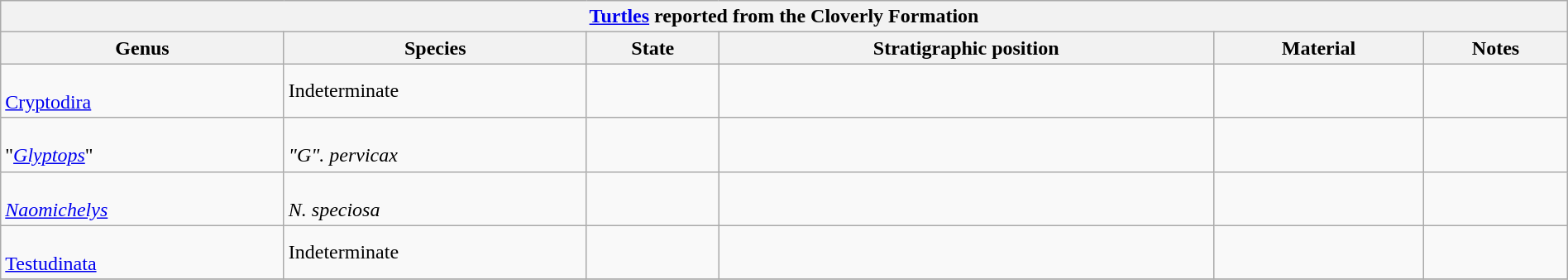<table class="wikitable" align="center" width="100%">
<tr>
<th colspan="7" align="center"><strong><a href='#'>Turtles</a> reported from the Cloverly Formation</strong></th>
</tr>
<tr>
<th>Genus</th>
<th>Species</th>
<th>State</th>
<th>Stratigraphic position</th>
<th>Material</th>
<th>Notes<br></th>
</tr>
<tr>
<td><br><a href='#'>Cryptodira</a></td>
<td>Indeterminate</td>
<td></td>
<td></td>
<td></td>
<td><br></td>
</tr>
<tr>
<td><br>"<em><a href='#'>Glyptops</a></em>"</td>
<td><br><em>"G". pervicax</em></td>
<td></td>
<td></td>
<td></td>
<td></td>
</tr>
<tr>
<td><br><em><a href='#'>Naomichelys</a></em></td>
<td><br><em>N. speciosa</em></td>
<td></td>
<td></td>
<td></td>
<td></td>
</tr>
<tr>
<td><br><a href='#'>Testudinata</a></td>
<td>Indeterminate</td>
<td></td>
<td></td>
<td></td>
<td></td>
</tr>
<tr>
</tr>
</table>
